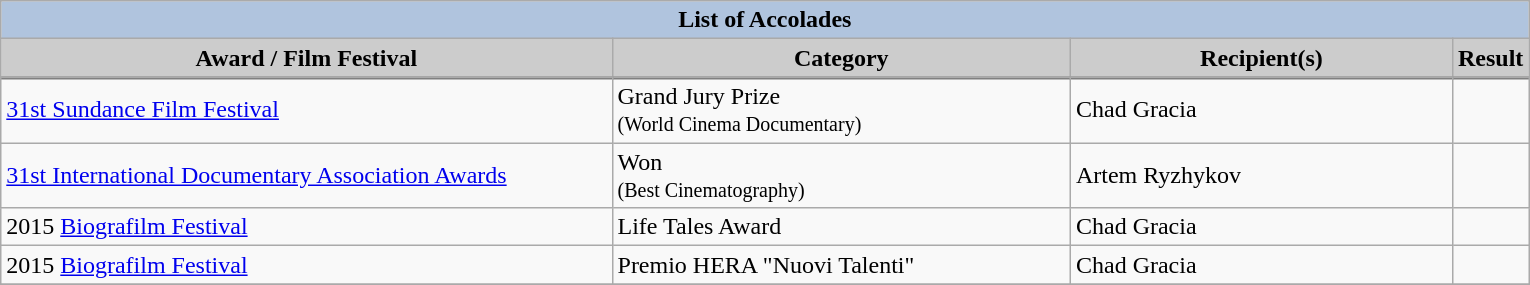<table class="wikitable">
<tr style="text-align:center;">
<th colspan=4 style="background:#B0C4DE;">List of Accolades</th>
</tr>
<tr style="text-align:center;">
<th style="background:#ccc;" width="40%">Award / Film Festival</th>
<th style="background:#ccc;" width="30%">Category</th>
<th style="background:#ccc;" width="25%">Recipient(s)</th>
<th style="background:#ccc;" width="15%">Result</th>
</tr>
<tr style="border-top:2px solid gray;">
</tr>
<tr>
<td><a href='#'>31st Sundance Film Festival</a></td>
<td>Grand Jury Prize<br><small>(World Cinema Documentary)</small></td>
<td>Chad Gracia</td>
<td></td>
</tr>
<tr>
<td><a href='#'>31st International Documentary Association Awards</a></td>
<td>Won<br><small>(Best Cinematography)</small></td>
<td>Artem Ryzhykov</td>
<td></td>
</tr>
<tr>
<td>2015 <a href='#'>Biografilm Festival</a></td>
<td>Life Tales Award</td>
<td>Chad Gracia</td>
<td></td>
</tr>
<tr>
<td>2015 <a href='#'>Biografilm Festival</a></td>
<td>Premio HERA "Nuovi Talenti"</td>
<td>Chad Gracia</td>
<td></td>
</tr>
<tr>
</tr>
</table>
